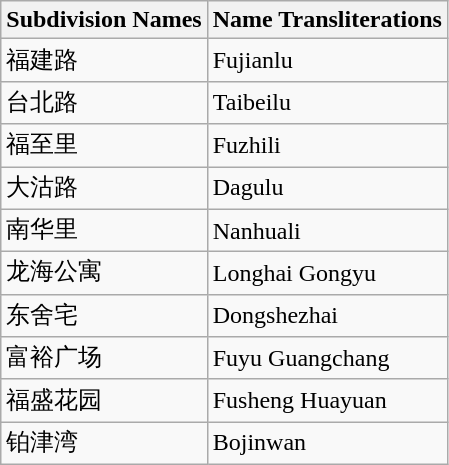<table class="wikitable sortable">
<tr>
<th>Subdivision Names</th>
<th>Name Transliterations</th>
</tr>
<tr>
<td>福建路</td>
<td>Fujianlu</td>
</tr>
<tr>
<td>台北路</td>
<td>Taibeilu</td>
</tr>
<tr>
<td>福至里</td>
<td>Fuzhili</td>
</tr>
<tr>
<td>大沽路</td>
<td>Dagulu</td>
</tr>
<tr>
<td>南华里</td>
<td>Nanhuali</td>
</tr>
<tr>
<td>龙海公寓</td>
<td>Longhai Gongyu</td>
</tr>
<tr>
<td>东舍宅</td>
<td>Dongshezhai</td>
</tr>
<tr>
<td>富裕广场</td>
<td>Fuyu Guangchang</td>
</tr>
<tr>
<td>福盛花园</td>
<td>Fusheng Huayuan</td>
</tr>
<tr>
<td>铂津湾</td>
<td>Bojinwan</td>
</tr>
</table>
